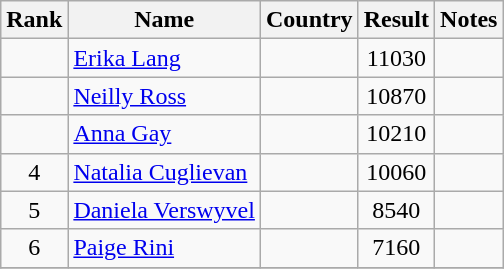<table class="wikitable sortable" style="text-align:center;">
<tr>
<th>Rank</th>
<th>Name</th>
<th>Country</th>
<th>Result</th>
<th>Notes</th>
</tr>
<tr>
<td></td>
<td align=left><a href='#'>Erika Lang</a></td>
<td align=left></td>
<td>11030</td>
<td></td>
</tr>
<tr>
<td></td>
<td align=left><a href='#'>Neilly Ross</a></td>
<td align=left></td>
<td>10870</td>
<td></td>
</tr>
<tr>
<td></td>
<td align=left><a href='#'>Anna Gay</a></td>
<td align=left></td>
<td>10210</td>
<td></td>
</tr>
<tr>
<td>4</td>
<td align=left><a href='#'>Natalia Cuglievan</a></td>
<td align=left></td>
<td>10060</td>
<td></td>
</tr>
<tr>
<td>5</td>
<td align=left><a href='#'>Daniela Verswyvel</a></td>
<td align=left></td>
<td>8540</td>
<td></td>
</tr>
<tr>
<td>6</td>
<td align=left><a href='#'>Paige Rini</a></td>
<td align=left></td>
<td>7160</td>
<td></td>
</tr>
<tr>
</tr>
</table>
